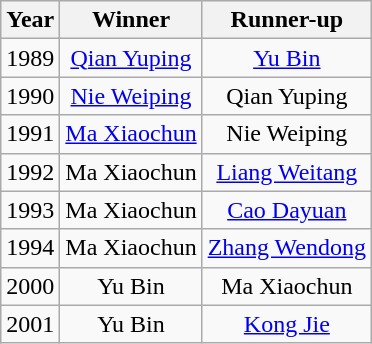<table class="wikitable" style="text-align: center;">
<tr>
<th>Year</th>
<th>Winner</th>
<th>Runner-up</th>
</tr>
<tr>
<td>1989</td>
<td><a href='#'>Qian Yuping</a></td>
<td><a href='#'>Yu Bin</a></td>
</tr>
<tr>
<td>1990</td>
<td><a href='#'>Nie Weiping</a></td>
<td>Qian Yuping</td>
</tr>
<tr>
<td>1991</td>
<td><a href='#'>Ma Xiaochun</a></td>
<td>Nie Weiping</td>
</tr>
<tr>
<td>1992</td>
<td>Ma Xiaochun</td>
<td><a href='#'>Liang Weitang</a></td>
</tr>
<tr>
<td>1993</td>
<td>Ma Xiaochun</td>
<td><a href='#'>Cao Dayuan</a></td>
</tr>
<tr>
<td>1994</td>
<td>Ma Xiaochun</td>
<td><a href='#'>Zhang Wendong</a></td>
</tr>
<tr>
<td>2000</td>
<td>Yu Bin</td>
<td>Ma Xiaochun</td>
</tr>
<tr>
<td>2001</td>
<td>Yu Bin</td>
<td><a href='#'>Kong Jie</a></td>
</tr>
</table>
